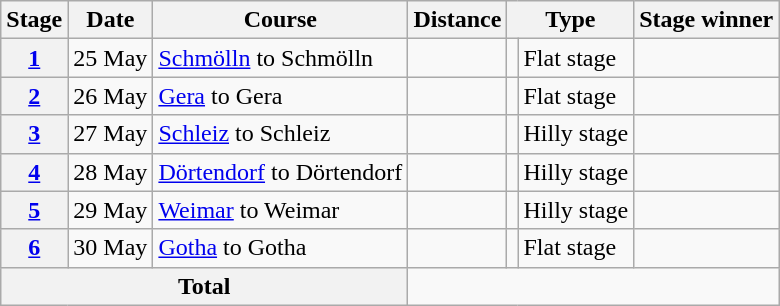<table class="wikitable">
<tr>
<th scope="col">Stage</th>
<th scope="col">Date</th>
<th scope="col">Course</th>
<th scope="col">Distance</th>
<th scope="col" colspan="2">Type</th>
<th scope="col">Stage winner</th>
</tr>
<tr>
<th scope="row" style="text-align:center;"><a href='#'>1</a></th>
<td style="text-align:center;">25 May</td>
<td><a href='#'>Schmölln</a> to Schmölln</td>
<td style="text-align:center;"></td>
<td></td>
<td>Flat stage</td>
<td></td>
</tr>
<tr>
<th scope="row" style="text-align:center;"><a href='#'>2</a></th>
<td style="text-align:center;">26 May</td>
<td><a href='#'>Gera</a> to Gera</td>
<td style="text-align:center;"></td>
<td></td>
<td>Flat stage</td>
<td></td>
</tr>
<tr>
<th scope="row" style="text-align:center;"><a href='#'>3</a></th>
<td style="text-align:center;">27 May</td>
<td><a href='#'>Schleiz</a> to Schleiz</td>
<td style="text-align:center;"></td>
<td></td>
<td>Hilly stage</td>
<td></td>
</tr>
<tr>
<th scope="row" style="text-align:center;"><a href='#'>4</a></th>
<td style="text-align:center;">28 May</td>
<td><a href='#'>Dörtendorf</a> to Dörtendorf</td>
<td style="text-align:center;"></td>
<td></td>
<td>Hilly stage</td>
<td></td>
</tr>
<tr>
<th scope="row" style="text-align:center;"><a href='#'>5</a></th>
<td style="text-align:center;">29 May</td>
<td><a href='#'>Weimar</a> to Weimar</td>
<td style="text-align:center;"></td>
<td></td>
<td>Hilly stage</td>
<td></td>
</tr>
<tr>
<th scope="row" style="text-align:center;"><a href='#'>6</a></th>
<td style="text-align:center;">30 May</td>
<td><a href='#'>Gotha</a> to Gotha</td>
<td style="text-align:center;"></td>
<td></td>
<td>Flat stage</td>
<td></td>
</tr>
<tr>
<th colspan="3">Total</th>
<td colspan="4" style="text-align:center;"></td>
</tr>
</table>
